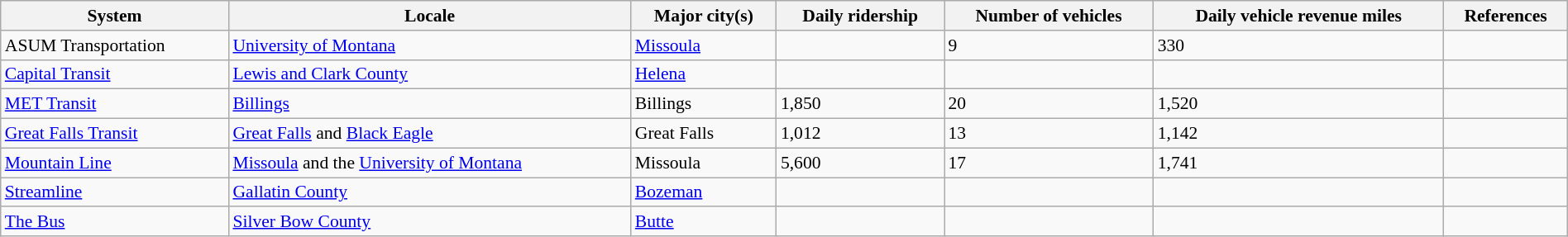<table class="wikitable sortable" style="font-size: 90%; width: 100%">
<tr>
<th>System</th>
<th>Locale</th>
<th>Major city(s)</th>
<th>Daily ridership</th>
<th>Number of vehicles</th>
<th>Daily vehicle revenue miles</th>
<th>References</th>
</tr>
<tr>
<td>ASUM Transportation</td>
<td><a href='#'>University of Montana</a></td>
<td><a href='#'>Missoula</a></td>
<td></td>
<td>9</td>
<td>330</td>
<td></td>
</tr>
<tr>
<td><a href='#'>Capital Transit</a></td>
<td><a href='#'>Lewis and Clark County</a></td>
<td><a href='#'>Helena</a></td>
<td></td>
<td></td>
<td></td>
<td></td>
</tr>
<tr>
<td><a href='#'>MET Transit</a></td>
<td><a href='#'>Billings</a></td>
<td>Billings</td>
<td>1,850</td>
<td>20</td>
<td>1,520</td>
<td></td>
</tr>
<tr>
<td><a href='#'>Great Falls Transit</a></td>
<td><a href='#'>Great Falls</a> and <a href='#'>Black Eagle</a></td>
<td>Great Falls</td>
<td>1,012</td>
<td>13</td>
<td>1,142</td>
<td></td>
</tr>
<tr>
<td><a href='#'>Mountain Line</a></td>
<td><a href='#'>Missoula</a> and the <a href='#'>University of Montana</a></td>
<td>Missoula</td>
<td>5,600</td>
<td>17</td>
<td>1,741</td>
<td></td>
</tr>
<tr>
<td><a href='#'>Streamline</a></td>
<td><a href='#'>Gallatin County</a></td>
<td><a href='#'>Bozeman</a></td>
<td></td>
<td></td>
<td></td>
<td></td>
</tr>
<tr>
<td><a href='#'>The Bus</a></td>
<td><a href='#'>Silver Bow County</a></td>
<td><a href='#'>Butte</a></td>
<td></td>
<td></td>
<td></td>
<td></td>
</tr>
</table>
